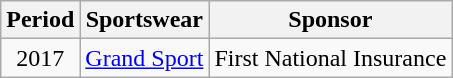<table class="wikitable" style="text-align: center">
<tr>
<th>Period</th>
<th>Sportswear</th>
<th>Sponsor</th>
</tr>
<tr>
<td>2017</td>
<td> <a href='#'>Grand Sport</a></td>
<td rowspan=1> First National Insurance</td>
</tr>
</table>
